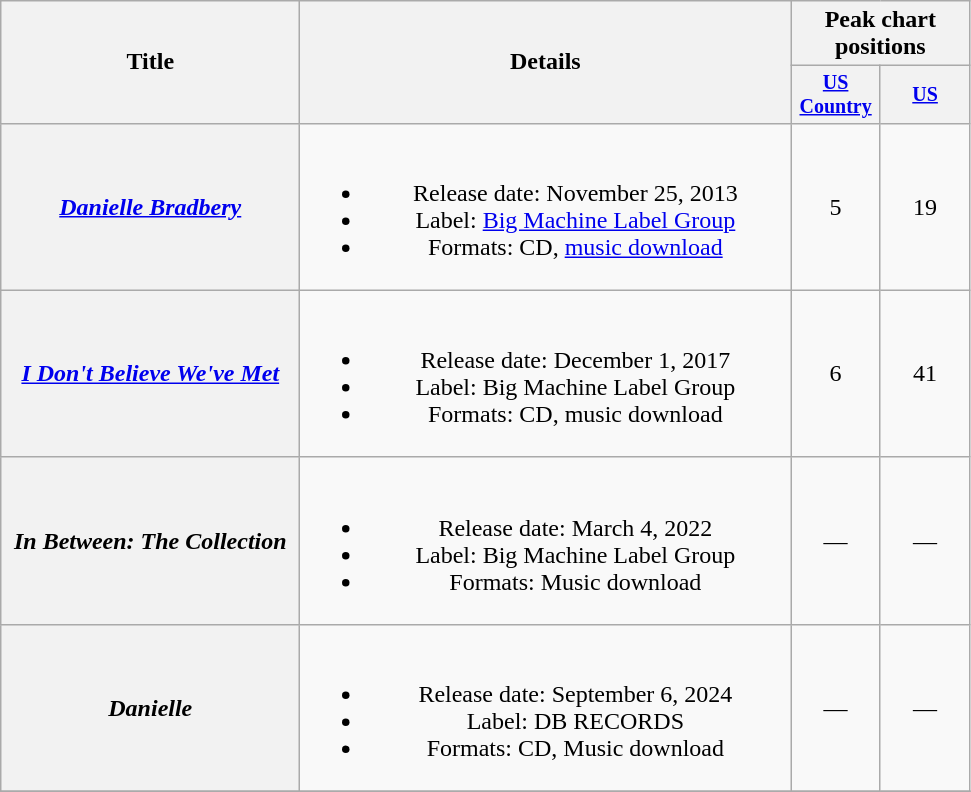<table class="wikitable plainrowheaders" style="text-align:center;">
<tr>
<th rowspan="2" style="width:12em;">Title</th>
<th rowspan="2" style="width:20em;">Details</th>
<th colspan="2">Peak chart<br>positions</th>
</tr>
<tr style="font-size:smaller;">
<th style="width:4em;"><a href='#'>US Country</a><br></th>
<th style="width:4em;"><a href='#'>US</a><br></th>
</tr>
<tr>
<th scope="row"><em><a href='#'>Danielle Bradbery</a></em></th>
<td><br><ul><li>Release date: November 25, 2013</li><li>Label: <a href='#'>Big Machine Label Group</a></li><li>Formats: CD, <a href='#'>music download</a></li></ul></td>
<td>5</td>
<td>19</td>
</tr>
<tr>
<th scope="row"><em><a href='#'>I Don't Believe We've Met</a></em></th>
<td><br><ul><li>Release date: December 1, 2017</li><li>Label: Big Machine Label Group</li><li>Formats: CD, music download</li></ul></td>
<td>6</td>
<td>41</td>
</tr>
<tr>
<th scope="row"><em>In Between: The Collection</em></th>
<td><br><ul><li>Release date: March 4, 2022</li><li>Label: Big Machine Label Group</li><li>Formats: Music download</li></ul></td>
<td>—</td>
<td>—</td>
</tr>
<tr>
<th scope="row"><em>Danielle</em></th>
<td><br><ul><li>Release date: September 6, 2024</li><li>Label: DB RECORDS</li><li>Formats: CD, Music download</li></ul></td>
<td>—</td>
<td>—</td>
</tr>
<tr>
</tr>
</table>
